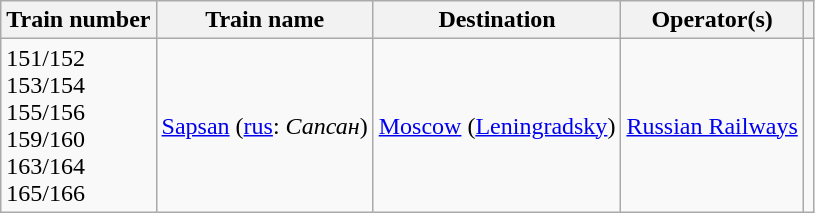<table class="wikitable">
<tr>
<th>Train number</th>
<th>Train name</th>
<th>Destination</th>
<th>Operator(s)</th>
<th></th>
</tr>
<tr>
<td>151/152<br>153/154<br>155/156<br>159/160<br>163/164<br>165/166</td>
<td><a href='#'>Sapsan</a> (<a href='#'>rus</a>: <em>Сапсан</em>)</td>
<td> <a href='#'>Moscow</a> (<a href='#'>Leningradsky</a>)</td>
<td> <a href='#'>Russian Railways</a></td>
<td></td>
</tr>
</table>
